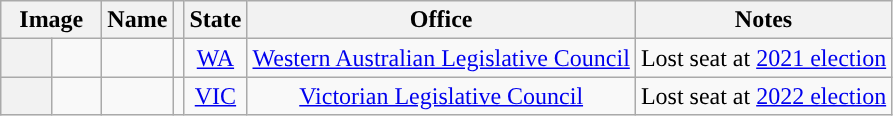<table class="wikitable" style="text-align:center">
<tr>
<th colspan="2"; width=60>Image</th>
<th>Name</th>
<th></th>
<th>State</th>
<th>Office</th>
<th>Notes</th>
</tr>
<tr>
<th style="background:"></th>
<td></td>
<td></td>
<td><br></td>
<td><a href='#'>WA</a></td>
<td><a href='#'>Western Australian Legislative Council</a> <br> </td>
<td>Lost seat at <a href='#'>2021 election</a></td>
</tr>
<tr>
<th style="background:"></th>
<td></td>
<td></td>
<td><br></td>
<td><a href='#'>VIC</a></td>
<td><a href='#'>Victorian Legislative Council</a> <br> </td>
<td>Lost seat at <a href='#'>2022 election</a></td>
</tr>
</table>
